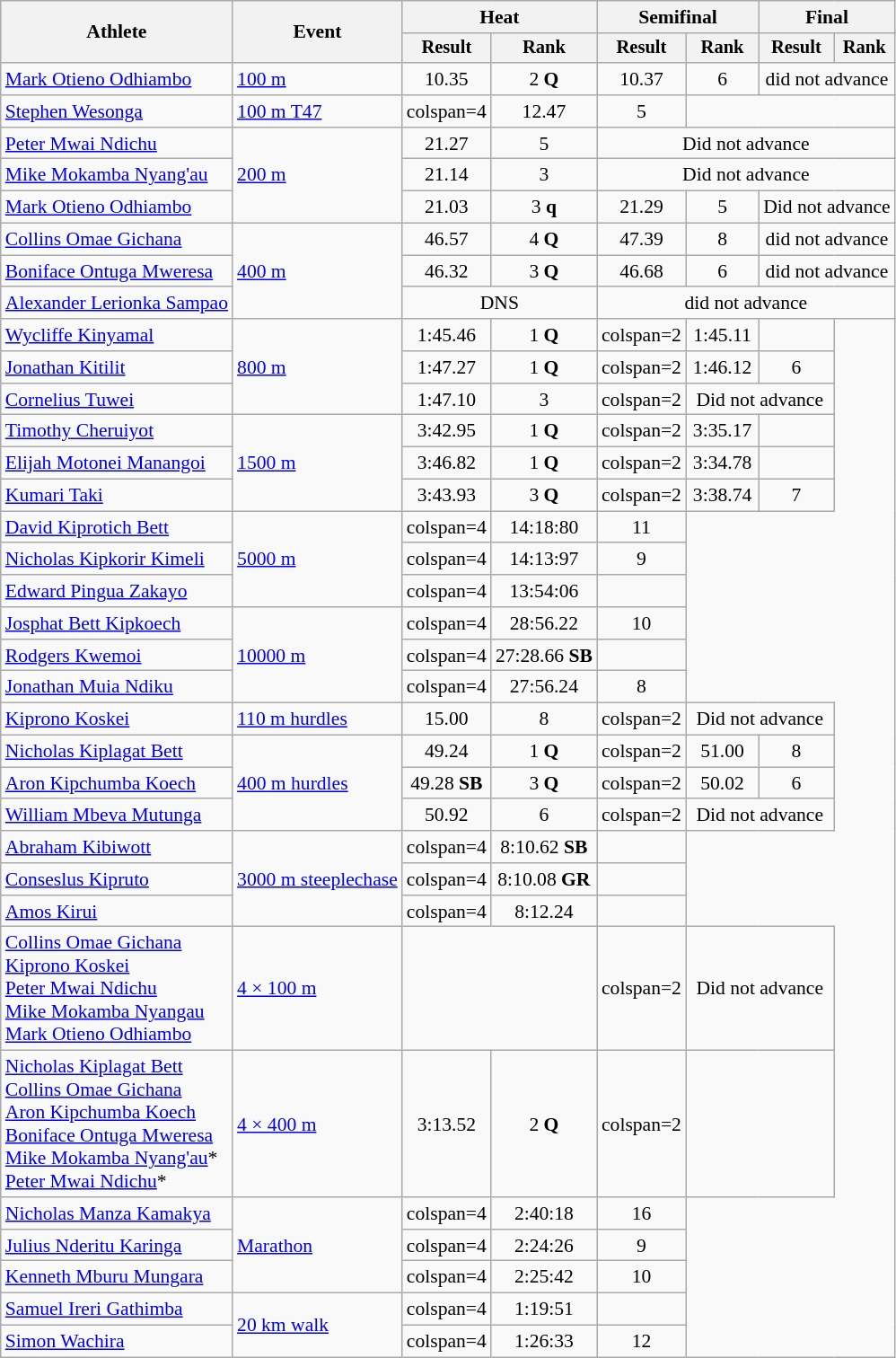<table class="wikitable" style="font-size:90%">
<tr>
<th rowspan=2>Athlete</th>
<th rowspan=2>Event</th>
<th colspan=2>Heat</th>
<th colspan=2>Semifinal</th>
<th colspan=2>Final</th>
</tr>
<tr style="font-size:95%">
<th>Result</th>
<th>Rank</th>
<th>Result</th>
<th>Rank</th>
<th>Result</th>
<th>Rank</th>
</tr>
<tr align=center>
<td align=left><a href='#'>Mark Otieno Odhiambo</a></td>
<td align=left><a href='#'>100 m</a></td>
<td>10.35</td>
<td>2 <strong>Q</strong></td>
<td>10.37</td>
<td>6</td>
<td Colspan=2>did not advance</td>
</tr>
<tr align=center>
<td align=left><a href='#'>Stephen Wesonga</a></td>
<td align=left><a href='#'>100 m T47</a></td>
<td>colspan=4</td>
<td>12.47</td>
<td>5</td>
</tr>
<tr align=center>
<td align=left><a href='#'>Peter Mwai Ndichu</a></td>
<td align=left rowspan=3><a href='#'>200 m</a></td>
<td>21.27</td>
<td>5</td>
<td colspan=4>Did not advance</td>
</tr>
<tr align=center>
<td align=left><a href='#'>Mike Mokamba Nyang'au</a></td>
<td>21.14</td>
<td>3</td>
<td colspan=4>Did not advance</td>
</tr>
<tr align=center>
<td align=left><a href='#'>Mark Otieno Odhiambo</a></td>
<td>21.03</td>
<td>3 <strong>q</strong></td>
<td>21.29</td>
<td>5</td>
<td colspan=2>Did not advance</td>
</tr>
<tr align=center>
<td align=left><a href='#'>Collins Omae Gichana</a></td>
<td align=left rowspan=3><a href='#'>400 m</a></td>
<td>46.57</td>
<td>4 <strong>Q</strong></td>
<td>47.39</td>
<td>8</td>
<td Colspan=2>did not advance</td>
</tr>
<tr align=center>
<td align=left><a href='#'>Boniface Ontuga Mweresa</a></td>
<td>46.32</td>
<td>3 <strong>Q</strong></td>
<td>46.68</td>
<td>6</td>
<td Colspan=2>did not advance</td>
</tr>
<tr align=center>
<td align=left><a href='#'>Alexander Lerionka Sampao</a></td>
<td Colspan=2>DNS</td>
<td Colspan=4>did not advance</td>
</tr>
<tr align=center>
<td align=left><a href='#'>Wycliffe Kinyamal</a></td>
<td align=left rowspan=3><a href='#'>800 m</a></td>
<td>1:45.46</td>
<td>1 <strong>Q</strong></td>
<td>colspan=2</td>
<td>1:45.11</td>
<td></td>
</tr>
<tr align=center>
<td align=left><a href='#'>Jonathan Kitilit</a></td>
<td>1:47.27</td>
<td>1 <strong>Q</strong></td>
<td>colspan=2</td>
<td>1:46.12</td>
<td>6</td>
</tr>
<tr align=center>
<td align=left><a href='#'>Cornelius Tuwei</a></td>
<td>1:47.10</td>
<td>3</td>
<td>colspan=2</td>
<td colspan=2>Did not advance</td>
</tr>
<tr align=center>
<td align=left><a href='#'>Timothy Cheruiyot</a></td>
<td align=left rowspan=3><a href='#'>1500 m</a></td>
<td>3:42.95</td>
<td>1 <strong>Q</strong></td>
<td>colspan=2</td>
<td>3:35.17</td>
<td></td>
</tr>
<tr align=center>
<td align=left><a href='#'>Elijah Motonei Manangoi</a></td>
<td>3:46.82</td>
<td>1 <strong>Q</strong></td>
<td>colspan=2</td>
<td>3:34.78</td>
<td></td>
</tr>
<tr align=center>
<td align=left><a href='#'>Kumari Taki</a></td>
<td>3:43.93</td>
<td>3 <strong>Q</strong></td>
<td>colspan=2</td>
<td>3:38.74</td>
<td>7</td>
</tr>
<tr align=center>
<td align=left><a href='#'>David Kiprotich Bett</a></td>
<td align=left rowspan=3><a href='#'>5000 m</a></td>
<td>colspan=4</td>
<td>14:18:80</td>
<td>11</td>
</tr>
<tr align=center>
<td align=left><a href='#'>Nicholas Kipkorir Kimeli</a></td>
<td>colspan=4</td>
<td>14:13:97</td>
<td>9</td>
</tr>
<tr align=center>
<td align=left><a href='#'>Edward Pingua Zakayo</a></td>
<td>colspan=4</td>
<td>13:54:06</td>
<td></td>
</tr>
<tr align=center>
<td align=left><a href='#'>Josphat Bett Kipkoech</a></td>
<td align=left rowspan=3><a href='#'>10000 m</a></td>
<td>colspan=4</td>
<td>28:56.22</td>
<td>10</td>
</tr>
<tr align=center>
<td align=left><a href='#'>Rodgers Kwemoi</a></td>
<td>colspan=4</td>
<td>27:28.66 <strong>SB</strong></td>
<td></td>
</tr>
<tr align=center>
<td align=left><a href='#'>Jonathan Muia Ndiku</a></td>
<td>colspan=4</td>
<td>27:56.24</td>
<td>8</td>
</tr>
<tr align=center>
<td align=left><a href='#'>Kiprono Koskei</a></td>
<td align=left><a href='#'>110 m hurdles</a></td>
<td>15.00</td>
<td>8</td>
<td>colspan=2</td>
<td colspan=2>Did not advance</td>
</tr>
<tr align=center>
<td align=left><a href='#'>Nicholas Kiplagat Bett</a></td>
<td align=left rowspan=3><a href='#'>400 m hurdles</a></td>
<td>49.24</td>
<td>1 <strong>Q</strong></td>
<td>colspan=2</td>
<td>51.00</td>
<td>8</td>
</tr>
<tr align=center>
<td align=left><a href='#'>Aron Kipchumba Koech</a></td>
<td>49.28 <strong>SB</strong></td>
<td>3 <strong>Q</strong></td>
<td>colspan=2</td>
<td>50.02</td>
<td>6</td>
</tr>
<tr align=center>
<td align=left><a href='#'>William Mbeva Mutunga</a></td>
<td>50.92</td>
<td>6</td>
<td>colspan=2</td>
<td colspan=2>Did not advance</td>
</tr>
<tr align=center>
<td align=left><a href='#'>Abraham Kibiwott</a></td>
<td align=left rowspan=3><a href='#'>3000 m steeplechase</a></td>
<td>colspan=4</td>
<td>8:10.62 <strong>SB</strong></td>
<td></td>
</tr>
<tr align=center>
<td align=left><a href='#'>Conseslus Kipruto</a></td>
<td>colspan=4</td>
<td>8:10.08 <strong>GR</strong></td>
<td></td>
</tr>
<tr align=center>
<td align=left><a href='#'>Amos Kirui</a></td>
<td>colspan=4</td>
<td>8:12.24</td>
<td></td>
</tr>
<tr align=center>
<td align=left><a href='#'>Collins Omae Gichana</a><br><a href='#'>Kiprono Koskei</a><br><a href='#'>Peter Mwai Ndichu</a><br><a href='#'>Mike Mokamba Nyangau</a><br><a href='#'>Mark Otieno Odhiambo</a></td>
<td align=left><a href='#'>4 × 100 m</a></td>
<td colspan=2></td>
<td>colspan=2</td>
<td colspan=2>Did not advance</td>
</tr>
<tr align=center>
<td align=left><a href='#'>Nicholas Kiplagat Bett</a><br><a href='#'>Collins Omae Gichana</a><br><a href='#'>Aron Kipchumba Koech</a><br><a href='#'>Boniface Ontuga Mweresa</a><br><a href='#'>Mike Mokamba Nyang'au</a>*<br><a href='#'>Peter Mwai Ndichu</a>*</td>
<td align=left><a href='#'>4 × 400 m</a></td>
<td>3:13.52</td>
<td>2 <strong>Q</strong></td>
<td>colspan=2</td>
<td colspan=2></td>
</tr>
<tr align=center>
<td align=left><a href='#'>Nicholas Manza Kamakya</a></td>
<td align=left rowspan=3><a href='#'>Marathon</a></td>
<td>colspan=4</td>
<td>2:40:18</td>
<td>16</td>
</tr>
<tr align=center>
<td align=left><a href='#'>Julius Nderitu Karinga</a></td>
<td>colspan=4</td>
<td>2:24:26</td>
<td>9</td>
</tr>
<tr align=center>
<td align=left><a href='#'>Kenneth Mburu Mungara</a></td>
<td>colspan=4</td>
<td>2:25:42</td>
<td>10</td>
</tr>
<tr align=center>
<td align=left><a href='#'>Samuel Ireri Gathimba</a></td>
<td align=left rowspan=2><a href='#'>20 km walk</a></td>
<td>colspan=4</td>
<td>1:19:51</td>
<td></td>
</tr>
<tr align=center>
<td align=left><a href='#'>Simon Wachira</a></td>
<td>colspan=4</td>
<td>1:26:33</td>
<td>12</td>
</tr>
</table>
